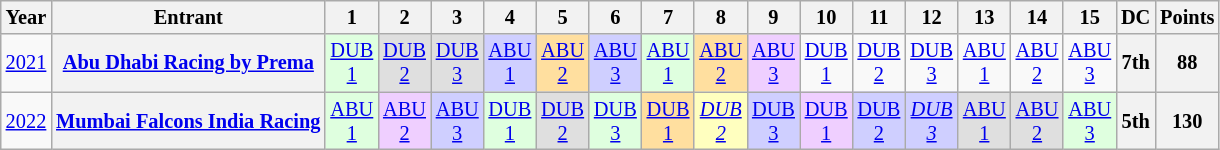<table class="wikitable" style="text-align:center; font-size:85%;">
<tr>
<th>Year</th>
<th>Entrant</th>
<th>1</th>
<th>2</th>
<th>3</th>
<th>4</th>
<th>5</th>
<th>6</th>
<th>7</th>
<th>8</th>
<th>9</th>
<th>10</th>
<th>11</th>
<th>12</th>
<th>13</th>
<th>14</th>
<th>15</th>
<th>DC</th>
<th>Points</th>
</tr>
<tr>
<td><a href='#'>2021</a></td>
<th nowrap><a href='#'>Abu Dhabi Racing by Prema</a></th>
<td style="background:#DFFFDF;"><a href='#'>DUB<br>1</a><br></td>
<td style="background:#DFDFDF;"><a href='#'>DUB<br>2</a><br></td>
<td style="background:#DFDFDF;"><a href='#'>DUB<br>3</a><br></td>
<td style="background:#CFCFFF;"><a href='#'>ABU<br>1</a><br></td>
<td style="background:#FFDF9F;"><a href='#'>ABU<br>2</a><br></td>
<td style="background:#CFCFFF;"><a href='#'>ABU<br>3</a><br></td>
<td style="background:#DFFFDF;"><a href='#'>ABU<br>1</a><br></td>
<td style="background:#FFDF9F;"><a href='#'>ABU<br>2</a><br></td>
<td style="background:#EFCFFF;"><a href='#'>ABU<br>3</a><br></td>
<td><a href='#'>DUB<br>1</a></td>
<td><a href='#'>DUB<br>2</a></td>
<td><a href='#'>DUB<br>3</a></td>
<td><a href='#'>ABU<br>1</a></td>
<td><a href='#'>ABU<br>2</a></td>
<td><a href='#'>ABU<br>3</a></td>
<th>7th</th>
<th>88</th>
</tr>
<tr>
<td><a href='#'>2022</a></td>
<th nowrap><a href='#'>Mumbai Falcons India Racing</a></th>
<td style="background:#DFFFDF;"><a href='#'>ABU<br>1</a><br></td>
<td style="background:#EFCFFF;"><a href='#'>ABU<br>2</a><br></td>
<td style="background:#CFCFFF;"><a href='#'>ABU<br>3</a><br></td>
<td style="background:#DFFFDF;"><a href='#'>DUB<br>1</a><br></td>
<td style="background:#DFDFDF;"><a href='#'>DUB<br>2</a><br></td>
<td style="background:#DFFFDF;"><a href='#'>DUB<br>3</a><br></td>
<td style="background:#FFDF9F;"><a href='#'>DUB<br>1</a><br></td>
<td style="background:#FFFFBF;"><em><a href='#'>DUB<br>2</a></em><br></td>
<td style="background:#CFCFFF;"><a href='#'>DUB<br>3</a><br></td>
<td style="background:#EFCFFF;"><a href='#'>DUB<br>1</a><br></td>
<td style="background:#CFCFFF;"><a href='#'>DUB<br>2</a><br></td>
<td style="background:#CFCFFF;"><em><a href='#'>DUB<br>3</a></em><br></td>
<td style="background:#DFDFDF;"><a href='#'>ABU<br>1</a><br></td>
<td style="background:#DFDFDF;"><a href='#'>ABU<br>2</a><br></td>
<td style="background:#DFFFDF;"><a href='#'>ABU<br>3</a><br></td>
<th>5th</th>
<th>130</th>
</tr>
</table>
